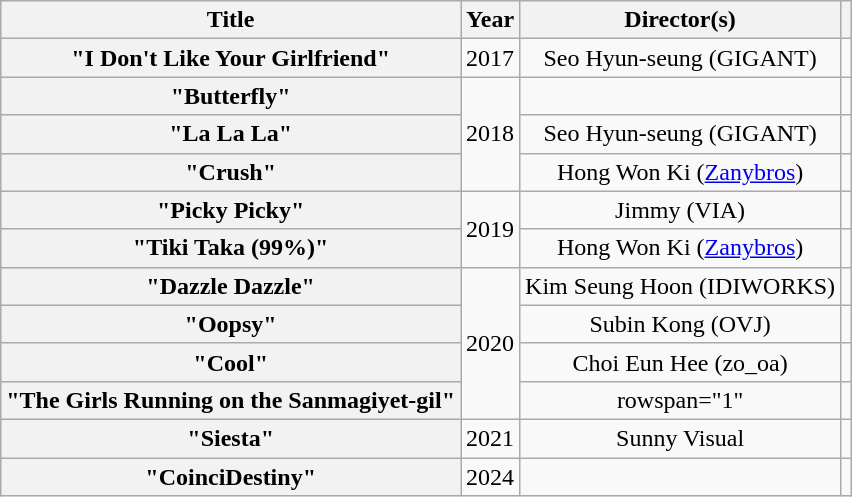<table class="wikitable plainrowheaders" style="text-align:center; table-layout:fixed; margin-right:0">
<tr>
<th scope="col">Title</th>
<th scope="col">Year</th>
<th scope="col">Director(s)</th>
<th scope="col"></th>
</tr>
<tr>
<th scope="row">"I Don't Like Your Girlfriend"</th>
<td>2017</td>
<td>Seo Hyun-seung (GIGANT)</td>
<td></td>
</tr>
<tr>
<th scope="row">"Butterfly"</th>
<td rowspan="3">2018</td>
<td></td>
<td></td>
</tr>
<tr>
<th scope="row">"La La La"</th>
<td>Seo Hyun-seung (GIGANT)</td>
<td></td>
</tr>
<tr>
<th scope="row">"Crush"</th>
<td>Hong Won Ki (<a href='#'>Zanybros</a>)</td>
<td></td>
</tr>
<tr>
<th scope="row">"Picky Picky"</th>
<td rowspan="2">2019</td>
<td>Jimmy (VIA)</td>
<td></td>
</tr>
<tr>
<th scope="row">"Tiki Taka (99%)"</th>
<td>Hong Won Ki (<a href='#'>Zanybros</a>)</td>
<td></td>
</tr>
<tr>
<th scope="row">"Dazzle Dazzle"</th>
<td rowspan="4">2020</td>
<td>Kim Seung Hoon (IDIWORKS)</td>
<td></td>
</tr>
<tr>
<th scope="row">"Oopsy"</th>
<td>Subin Kong (OVJ)</td>
<td></td>
</tr>
<tr>
<th scope="row">"Cool"</th>
<td>Choi Eun Hee (zo_oa)</td>
<td></td>
</tr>
<tr>
<th scope="row">"The Girls Running on the Sanmagiyet-gil"<br></th>
<td>rowspan="1" </td>
<td></td>
</tr>
<tr>
<th scope="row">"Siesta"</th>
<td>2021</td>
<td>Sunny Visual</td>
<td></td>
</tr>
<tr>
<th scope="row">"CoinciDestiny"</th>
<td>2024</td>
<td></td>
<td></td>
</tr>
</table>
